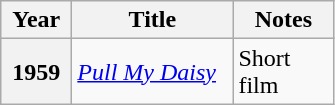<table class="wikitable plainrowheaders" style="text-align:left;">
<tr>
<th scope="col" style="width:40px;">Year</th>
<th scope="col" style="width:100px;">Title</th>
<th scope="col" style="width:60px;">Notes</th>
</tr>
<tr>
<th scope="row">1959</th>
<td><em><a href='#'>Pull My Daisy</a></em></td>
<td>Short film</td>
</tr>
</table>
